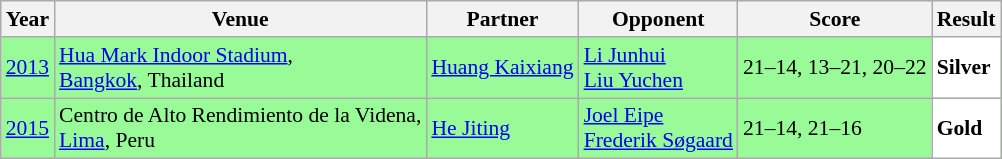<table class="sortable wikitable" style="font-size: 90%">
<tr>
<th>Year</th>
<th>Venue</th>
<th>Partner</th>
<th>Opponent</th>
<th>Score</th>
<th>Result</th>
</tr>
<tr style="background:#98FB98">
<td align="center"><a href='#'>2013</a></td>
<td align="left"><a href='#'>Hua Mark Indoor Stadium</a>,<br><a href='#'>Bangkok</a>, Thailand</td>
<td align="left"> <a href='#'>Huang Kaixiang</a></td>
<td align="left"> <a href='#'>Li Junhui</a><br> <a href='#'>Liu Yuchen</a></td>
<td align="left">21–14, 13–21, 20–22</td>
<td style="text-align:left; background:white"> <strong>Silver</strong></td>
</tr>
<tr style="background:#98FB98">
<td align="center"><a href='#'>2015</a></td>
<td align="left">Centro de Alto Rendimiento de la Videna,<br><a href='#'>Lima</a>, Peru</td>
<td align="left"> <a href='#'>He Jiting</a></td>
<td align="left"> <a href='#'>Joel Eipe</a><br> <a href='#'>Frederik Søgaard</a></td>
<td align="left">21–14, 21–16</td>
<td style="text-align:left; background:white"> <strong>Gold</strong></td>
</tr>
</table>
